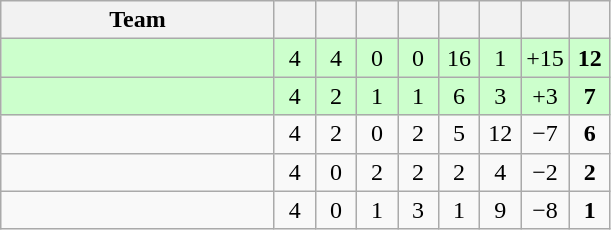<table class="wikitable" style="text-align: center;">
<tr>
<th width="175">Team</th>
<th width="20"></th>
<th width="20"></th>
<th width="20"></th>
<th width="20"></th>
<th width="20"></th>
<th width="20"></th>
<th width="20"></th>
<th width="20"></th>
</tr>
<tr bgcolor=#ccffcc>
<td align=left></td>
<td>4</td>
<td>4</td>
<td>0</td>
<td>0</td>
<td>16</td>
<td>1</td>
<td>+15</td>
<td><strong>12</strong></td>
</tr>
<tr bgcolor=#ccffcc>
<td align=left></td>
<td>4</td>
<td>2</td>
<td>1</td>
<td>1</td>
<td>6</td>
<td>3</td>
<td>+3</td>
<td><strong>7</strong></td>
</tr>
<tr>
<td align=left></td>
<td>4</td>
<td>2</td>
<td>0</td>
<td>2</td>
<td>5</td>
<td>12</td>
<td>−7</td>
<td><strong>6</strong></td>
</tr>
<tr>
<td align=left></td>
<td>4</td>
<td>0</td>
<td>2</td>
<td>2</td>
<td>2</td>
<td>4</td>
<td>−2</td>
<td><strong>2</strong></td>
</tr>
<tr>
<td align=left></td>
<td>4</td>
<td>0</td>
<td>1</td>
<td>3</td>
<td>1</td>
<td>9</td>
<td>−8</td>
<td><strong>1</strong></td>
</tr>
</table>
